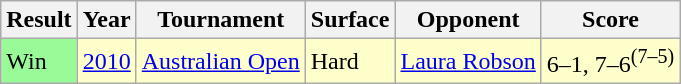<table class="sortable wikitable">
<tr>
<th>Result</th>
<th>Year</th>
<th>Tournament</th>
<th>Surface</th>
<th>Opponent</th>
<th>Score</th>
</tr>
<tr style="background:#FFFFCC;">
<td style="background:#98fb98;">Win</td>
<td><a href='#'>2010</a></td>
<td><a href='#'>Australian Open</a></td>
<td>Hard</td>
<td> <a href='#'>Laura Robson</a></td>
<td>6–1, 7–6<sup>(7–5)</sup></td>
</tr>
</table>
